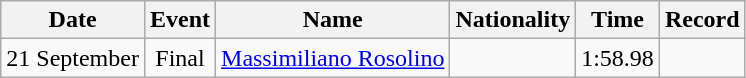<table class="wikitable" style="text-align:center">
<tr>
<th>Date</th>
<th>Event</th>
<th>Name</th>
<th>Nationality</th>
<th>Time</th>
<th>Record</th>
</tr>
<tr>
<td>21 September</td>
<td>Final</td>
<td><a href='#'>Massimiliano Rosolino</a></td>
<td align=left></td>
<td>1:58.98</td>
<td></td>
</tr>
</table>
